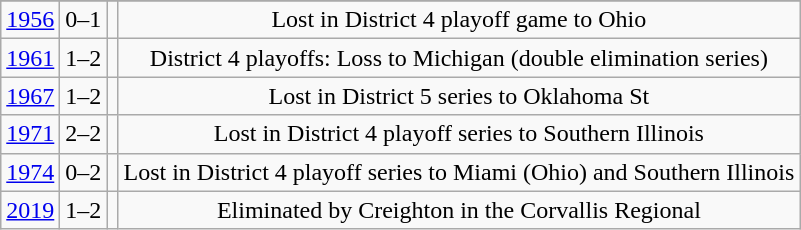<table class="wikitable sortable">
<tr>
</tr>
<tr style="text-align:center;">
<td><a href='#'>1956</a></td>
<td>0–1</td>
<td></td>
<td>Lost in District 4 playoff game to Ohio</td>
</tr>
<tr style="text-align:center;">
<td><a href='#'>1961</a></td>
<td>1–2</td>
<td></td>
<td>District 4 playoffs: Loss to Michigan (double elimination series)</td>
</tr>
<tr style="text-align:center;">
<td><a href='#'>1967</a></td>
<td>1–2</td>
<td></td>
<td>Lost in District 5 series to Oklahoma St</td>
</tr>
<tr style="text-align:center;">
<td><a href='#'>1971</a></td>
<td>2–2</td>
<td></td>
<td>Lost in District 4 playoff series to Southern Illinois</td>
</tr>
<tr style="text-align:center;">
<td><a href='#'>1974</a></td>
<td>0–2</td>
<td></td>
<td>Lost in District 4 playoff series to Miami (Ohio) and Southern Illinois</td>
</tr>
<tr style="text-align:center;">
<td><a href='#'>2019</a></td>
<td>1–2</td>
<td></td>
<td>Eliminated by Creighton in the Corvallis Regional</td>
</tr>
</table>
